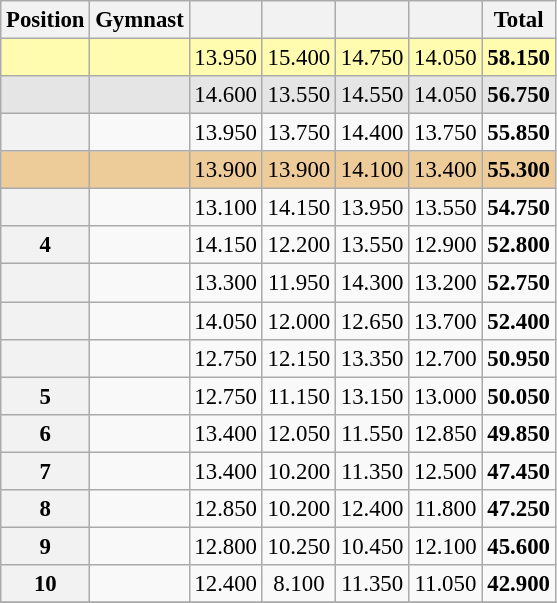<table class="wikitable sortable" style="text-align:center; font-size:95%">
<tr>
<th>Position</th>
<th>Gymnast</th>
<th></th>
<th></th>
<th></th>
<th></th>
<th>Total</th>
</tr>
<tr bgcolor=fffcaf>
<td></td>
<td align=left></td>
<td>13.950</td>
<td>15.400</td>
<td>14.750</td>
<td>14.050</td>
<td><strong>58.150</strong></td>
</tr>
<tr bgcolor=e5e5e5>
<td></td>
<td align=left></td>
<td>14.600</td>
<td>13.550</td>
<td>14.550</td>
<td>14.050</td>
<td><strong>56.750</strong></td>
</tr>
<tr>
<th></th>
<td align=left></td>
<td>13.950</td>
<td>13.750</td>
<td>14.400</td>
<td>13.750</td>
<td><strong>55.850</strong></td>
</tr>
<tr bgcolor=eecc99>
<td></td>
<td align=left></td>
<td>13.900</td>
<td>13.900</td>
<td>14.100</td>
<td>13.400</td>
<td><strong>55.300</strong></td>
</tr>
<tr>
<th></th>
<td align=left></td>
<td>13.100</td>
<td>14.150</td>
<td>13.950</td>
<td>13.550</td>
<td><strong>54.750</strong></td>
</tr>
<tr>
<th><strong>4</strong></th>
<td align=left></td>
<td>14.150</td>
<td>12.200</td>
<td>13.550</td>
<td>12.900</td>
<td><strong>52.800</strong></td>
</tr>
<tr>
<th></th>
<td align=left></td>
<td>13.300</td>
<td>11.950</td>
<td>14.300</td>
<td>13.200</td>
<td><strong>52.750</strong></td>
</tr>
<tr>
<th></th>
<td align=left></td>
<td>14.050</td>
<td>12.000</td>
<td>12.650</td>
<td>13.700</td>
<td><strong>52.400</strong></td>
</tr>
<tr>
<th></th>
<td align=left></td>
<td>12.750</td>
<td>12.150</td>
<td>13.350</td>
<td>12.700</td>
<td><strong>50.950</strong></td>
</tr>
<tr>
<th><strong>5</strong></th>
<td align=left></td>
<td>12.750</td>
<td>11.150</td>
<td>13.150</td>
<td>13.000</td>
<td><strong>50.050</strong></td>
</tr>
<tr>
<th><strong>6</strong></th>
<td align=left></td>
<td>13.400</td>
<td>12.050</td>
<td>11.550</td>
<td>12.850</td>
<td><strong>49.850</strong></td>
</tr>
<tr>
<th><strong>7</strong></th>
<td align=left></td>
<td>13.400</td>
<td>10.200</td>
<td>11.350</td>
<td>12.500</td>
<td><strong>47.450</strong></td>
</tr>
<tr>
<th><strong>8</strong></th>
<td align=left></td>
<td>12.850</td>
<td>10.200</td>
<td>12.400</td>
<td>11.800</td>
<td><strong>47.250</strong></td>
</tr>
<tr>
<th><strong>9</strong></th>
<td align=left></td>
<td>12.800</td>
<td>10.250</td>
<td>10.450</td>
<td>12.100</td>
<td><strong>45.600</strong></td>
</tr>
<tr>
<th><strong>10</strong></th>
<td align=left></td>
<td>12.400</td>
<td>8.100</td>
<td>11.350</td>
<td>11.050</td>
<td><strong>42.900</strong></td>
</tr>
<tr>
</tr>
</table>
